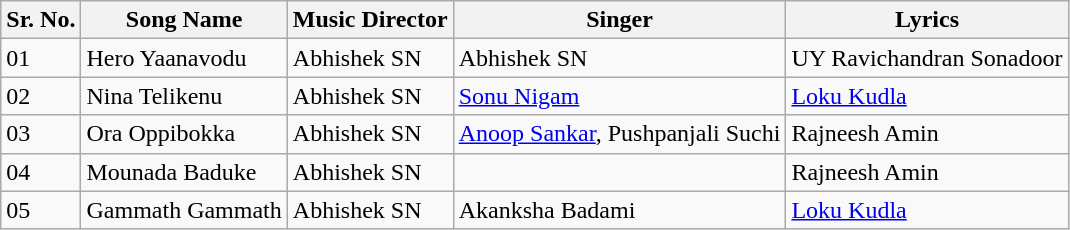<table class="wikitable">
<tr>
<th>Sr. No.</th>
<th>Song Name</th>
<th>Music Director</th>
<th>Singer</th>
<th>Lyrics</th>
</tr>
<tr>
<td>01</td>
<td>Hero Yaanavodu</td>
<td>Abhishek SN</td>
<td>Abhishek SN</td>
<td>UY Ravichandran Sonadoor</td>
</tr>
<tr>
<td>02</td>
<td>Nina Telikenu</td>
<td>Abhishek SN</td>
<td><a href='#'>Sonu Nigam</a></td>
<td><a href='#'>Loku Kudla</a></td>
</tr>
<tr>
<td>03</td>
<td>Ora Oppibokka</td>
<td>Abhishek SN</td>
<td><a href='#'>Anoop Sankar</a>, Pushpanjali Suchi</td>
<td>Rajneesh Amin</td>
</tr>
<tr>
<td>04</td>
<td>Mounada Baduke</td>
<td>Abhishek SN</td>
<td></td>
<td>Rajneesh Amin</td>
</tr>
<tr>
<td>05</td>
<td>Gammath Gammath</td>
<td>Abhishek SN</td>
<td>Akanksha Badami</td>
<td><a href='#'>Loku Kudla</a></td>
</tr>
</table>
